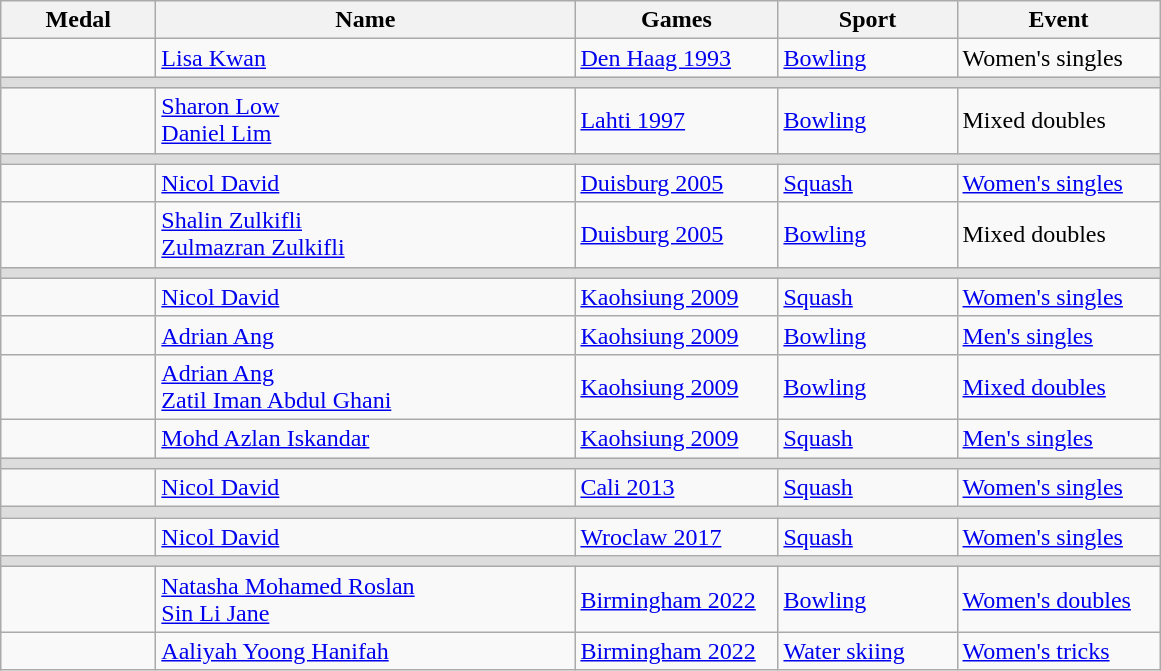<table class="wikitable sortable">
<tr>
<th style="width:6em">Medal</th>
<th style="width:17em">Name</th>
<th style="width:8em">Games</th>
<th style="width:7em">Sport</th>
<th style="width:8em">Event</th>
</tr>
<tr>
<td></td>
<td><a href='#'>Lisa Kwan</a></td>
<td><a href='#'>Den Haag 1993</a></td>
<td><a href='#'>Bowling</a></td>
<td>Women's singles</td>
</tr>
<tr bgcolor=#DDDDDD>
<td colspan=7></td>
</tr>
<tr>
<td></td>
<td><a href='#'>Sharon Low</a><br><a href='#'>Daniel Lim</a></td>
<td><a href='#'>Lahti 1997</a></td>
<td><a href='#'>Bowling</a></td>
<td>Mixed doubles</td>
</tr>
<tr bgcolor=#DDDDDD>
<td colspan=7></td>
</tr>
<tr>
<td></td>
<td><a href='#'>Nicol David</a></td>
<td><a href='#'>Duisburg 2005</a></td>
<td><a href='#'>Squash</a></td>
<td><a href='#'>Women's singles</a></td>
</tr>
<tr>
<td></td>
<td><a href='#'>Shalin Zulkifli</a><br><a href='#'>Zulmazran Zulkifli</a></td>
<td><a href='#'>Duisburg 2005</a></td>
<td><a href='#'>Bowling</a></td>
<td>Mixed doubles</td>
</tr>
<tr bgcolor=#DDDDDD>
<td colspan=7></td>
</tr>
<tr>
<td></td>
<td><a href='#'>Nicol David</a></td>
<td><a href='#'>Kaohsiung 2009</a></td>
<td><a href='#'>Squash</a></td>
<td><a href='#'>Women's singles</a></td>
</tr>
<tr>
<td></td>
<td><a href='#'>Adrian Ang</a></td>
<td><a href='#'>Kaohsiung 2009</a></td>
<td><a href='#'>Bowling</a></td>
<td><a href='#'>Men's singles</a></td>
</tr>
<tr>
<td></td>
<td><a href='#'>Adrian Ang</a><br><a href='#'>Zatil Iman Abdul Ghani</a></td>
<td><a href='#'>Kaohsiung 2009</a></td>
<td><a href='#'>Bowling</a></td>
<td><a href='#'>Mixed doubles</a></td>
</tr>
<tr>
<td></td>
<td><a href='#'>Mohd Azlan Iskandar</a></td>
<td><a href='#'>Kaohsiung 2009</a></td>
<td><a href='#'>Squash</a></td>
<td><a href='#'>Men's singles</a></td>
</tr>
<tr bgcolor=#DDDDDD>
<td colspan=7></td>
</tr>
<tr>
<td></td>
<td><a href='#'>Nicol David</a></td>
<td><a href='#'>Cali 2013</a></td>
<td><a href='#'>Squash</a></td>
<td><a href='#'>Women's singles</a></td>
</tr>
<tr bgcolor=#DDDDDD>
<td colspan=7></td>
</tr>
<tr>
<td></td>
<td><a href='#'>Nicol David</a></td>
<td><a href='#'>Wroclaw 2017</a></td>
<td><a href='#'>Squash</a></td>
<td><a href='#'>Women's singles</a></td>
</tr>
<tr bgcolor=#DDDDDD>
<td colspan=7></td>
</tr>
<tr>
<td></td>
<td><a href='#'>Natasha Mohamed Roslan</a><br><a href='#'>Sin Li Jane</a></td>
<td><a href='#'>Birmingham 2022</a></td>
<td><a href='#'>Bowling</a></td>
<td><a href='#'>Women's doubles</a></td>
</tr>
<tr>
<td></td>
<td><a href='#'>Aaliyah Yoong Hanifah</a></td>
<td><a href='#'>Birmingham 2022</a></td>
<td><a href='#'>Water skiing</a></td>
<td><a href='#'>Women's tricks</a></td>
</tr>
</table>
